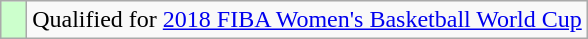<table class="wikitable" align=right>
<tr>
<td width=10px bgcolor=ccffcc></td>
<td>Qualified for <a href='#'>2018 FIBA Women's Basketball World Cup</a></td>
</tr>
</table>
